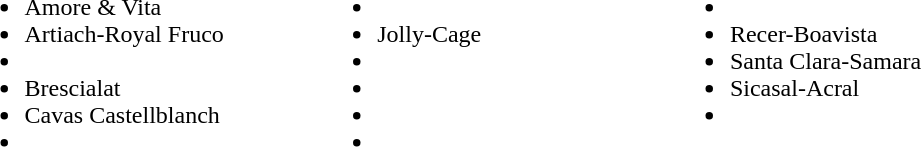<table>
<tr>
<td style="vertical-align:top; width:25%;"><br><ul><li>Amore & Vita</li><li>Artiach-Royal Fruco</li><li></li><li>Brescialat</li><li>Cavas Castellblanch</li><li></li></ul></td>
<td style="vertical-align:top; width:25%;"><br><ul><li></li><li>Jolly-Cage</li><li></li><li></li><li></li><li></li></ul></td>
<td style="vertical-align:top; width:25%;"><br><ul><li></li><li>Recer-Boavista</li><li>Santa Clara-Samara</li><li>Sicasal-Acral</li><li></li></ul></td>
</tr>
</table>
